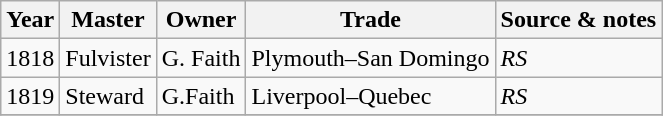<table class=" wikitable">
<tr>
<th>Year</th>
<th>Master</th>
<th>Owner</th>
<th>Trade</th>
<th>Source & notes</th>
</tr>
<tr>
<td>1818</td>
<td>Fulvister</td>
<td>G. Faith</td>
<td>Plymouth–San Domingo</td>
<td><em>RS</em></td>
</tr>
<tr>
<td>1819</td>
<td>Steward</td>
<td>G.Faith</td>
<td>Liverpool–Quebec</td>
<td><em>RS</em></td>
</tr>
<tr>
</tr>
</table>
